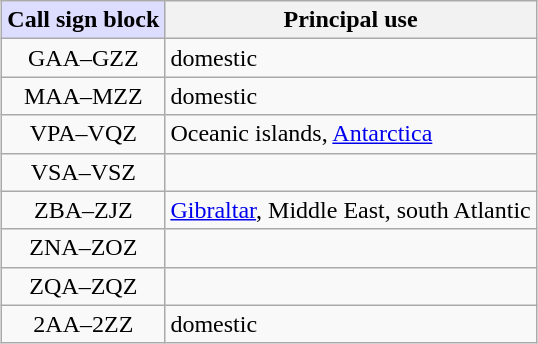<table class=wikitable style="margin: 1em auto 1em auto;">
<tr>
<th style="background: #ddddff;">Call sign block</th>
<th>Principal use</th>
</tr>
<tr>
<td align="center">GAA–GZZ</td>
<td>domestic</td>
</tr>
<tr>
<td align="center">MAA–MZZ</td>
<td>domestic</td>
</tr>
<tr>
<td align="center">VPA–VQZ</td>
<td>Oceanic islands, <a href='#'>Antarctica</a></td>
</tr>
<tr>
<td align="center">VSA–VSZ</td>
<td></td>
</tr>
<tr>
<td align="center">ZBA–ZJZ</td>
<td><a href='#'>Gibraltar</a>, Middle East, south Atlantic</td>
</tr>
<tr>
<td align="center">ZNA–ZOZ</td>
<td></td>
</tr>
<tr>
<td align="center">ZQA–ZQZ</td>
<td></td>
</tr>
<tr>
<td align="center">2AA–2ZZ</td>
<td>domestic</td>
</tr>
</table>
